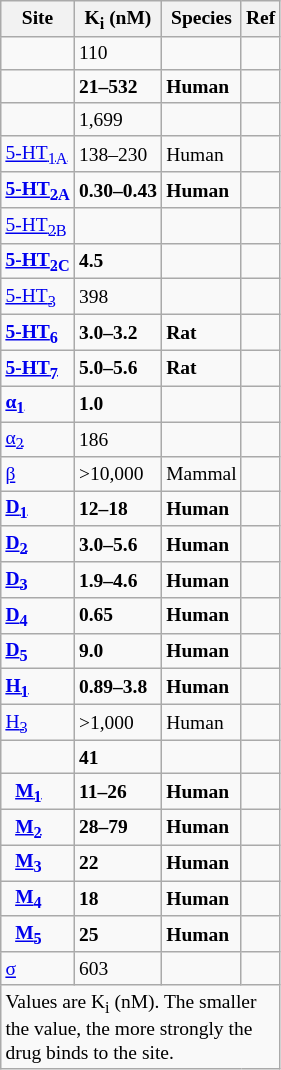<table class="wikitable floatright" style="font-size:small;">
<tr>
<th>Site</th>
<th>K<sub>i</sub> (nM)</th>
<th>Species</th>
<th>Ref</th>
</tr>
<tr>
<td></td>
<td>110</td>
<td></td>
<td></td>
</tr>
<tr>
<td><strong></strong></td>
<td><strong>21–532</strong></td>
<td><strong>Human</strong></td>
<td></td>
</tr>
<tr>
<td></td>
<td>1,699</td>
<td></td>
<td></td>
</tr>
<tr>
<td><a href='#'>5-HT<sub>1A</sub></a></td>
<td>138–230</td>
<td>Human</td>
<td></td>
</tr>
<tr>
<td><strong><a href='#'>5-HT<sub>2A</sub></a></strong></td>
<td><strong>0.30–0.43</strong></td>
<td><strong>Human</strong></td>
<td></td>
</tr>
<tr>
<td><a href='#'>5-HT<sub>2B</sub></a></td>
<td></td>
<td></td>
<td></td>
</tr>
<tr>
<td><strong><a href='#'>5-HT<sub>2C</sub></a></strong></td>
<td><strong>4.5</strong></td>
<td><strong></strong></td>
<td></td>
</tr>
<tr>
<td><a href='#'>5-HT<sub>3</sub></a></td>
<td>398</td>
<td></td>
<td></td>
</tr>
<tr>
<td><strong><a href='#'>5-HT<sub>6</sub></a></strong></td>
<td><strong>3.0–3.2</strong></td>
<td><strong>Rat</strong></td>
<td></td>
</tr>
<tr>
<td><strong><a href='#'>5-HT<sub>7</sub></a></strong></td>
<td><strong>5.0–5.6</strong></td>
<td><strong>Rat</strong></td>
<td></td>
</tr>
<tr>
<td><strong><a href='#'>α<sub>1</sub></a></strong></td>
<td><strong>1.0</strong></td>
<td><strong></strong></td>
<td></td>
</tr>
<tr>
<td><a href='#'>α<sub>2</sub></a></td>
<td>186</td>
<td></td>
<td></td>
</tr>
<tr>
<td><a href='#'>β</a></td>
<td>>10,000</td>
<td>Mammal</td>
<td></td>
</tr>
<tr>
<td><strong><a href='#'>D<sub>1</sub></a></strong></td>
<td><strong>12–18</strong></td>
<td><strong>Human</strong></td>
<td></td>
</tr>
<tr>
<td><strong><a href='#'>D<sub>2</sub></a></strong></td>
<td><strong>3.0–5.6</strong></td>
<td><strong>Human</strong></td>
<td></td>
</tr>
<tr>
<td><strong><a href='#'>D<sub>3</sub></a></strong></td>
<td><strong>1.9–4.6</strong></td>
<td><strong>Human</strong></td>
<td></td>
</tr>
<tr>
<td><strong><a href='#'>D<sub>4</sub></a></strong></td>
<td><strong>0.65</strong></td>
<td><strong>Human</strong></td>
<td></td>
</tr>
<tr>
<td><strong><a href='#'>D<sub>5</sub></a></strong></td>
<td><strong>9.0</strong></td>
<td><strong>Human</strong></td>
<td></td>
</tr>
<tr>
<td><strong><a href='#'>H<sub>1</sub></a></strong></td>
<td><strong>0.89–3.8</strong></td>
<td><strong>Human</strong></td>
<td></td>
</tr>
<tr>
<td><a href='#'>H<sub>3</sub></a></td>
<td>>1,000</td>
<td>Human</td>
<td></td>
</tr>
<tr>
<td><strong></strong></td>
<td><strong>41</strong></td>
<td><strong></strong></td>
<td></td>
</tr>
<tr>
<td>  <strong><a href='#'>M<sub>1</sub></a></strong></td>
<td><strong>11–26</strong></td>
<td><strong>Human</strong></td>
<td></td>
</tr>
<tr>
<td>  <strong><a href='#'>M<sub>2</sub></a></strong></td>
<td><strong>28–79</strong></td>
<td><strong>Human</strong></td>
<td></td>
</tr>
<tr>
<td>  <strong><a href='#'>M<sub>3</sub></a></strong></td>
<td><strong>22</strong></td>
<td><strong>Human</strong></td>
<td></td>
</tr>
<tr>
<td>  <strong><a href='#'>M<sub>4</sub></a></strong></td>
<td><strong>18</strong></td>
<td><strong>Human</strong></td>
<td></td>
</tr>
<tr>
<td>  <strong><a href='#'>M<sub>5</sub></a></strong></td>
<td><strong>25</strong></td>
<td><strong>Human</strong></td>
<td></td>
</tr>
<tr>
<td><a href='#'>σ</a></td>
<td>603</td>
<td></td>
<td></td>
</tr>
<tr class="sortbottom">
<td colspan="4" style="width: 1px;">Values are K<sub>i</sub> (nM). The smaller the value, the more strongly the drug binds to the site.</td>
</tr>
</table>
